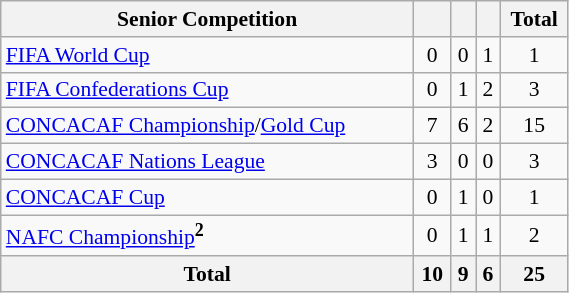<table class="wikitable" style="width:30%; font-size:90%; text-align:center;">
<tr>
<th>Senior Competition</th>
<th></th>
<th></th>
<th></th>
<th>Total</th>
</tr>
<tr>
<td align=left><a href='#'>FIFA World Cup</a></td>
<td>0</td>
<td>0</td>
<td>1</td>
<td>1</td>
</tr>
<tr>
<td align=left><a href='#'>FIFA Confederations Cup</a></td>
<td>0</td>
<td>1</td>
<td>2</td>
<td>3</td>
</tr>
<tr>
<td align=left><a href='#'>CONCACAF Championship</a>/<a href='#'>Gold Cup</a></td>
<td>7</td>
<td>6</td>
<td>2</td>
<td>15</td>
</tr>
<tr>
<td align=left><a href='#'>CONCACAF Nations League</a></td>
<td>3</td>
<td>0</td>
<td>0</td>
<td>3</td>
</tr>
<tr>
<td align=left><a href='#'>CONCACAF Cup</a></td>
<td>0</td>
<td>1</td>
<td>0</td>
<td>1</td>
</tr>
<tr>
<td align=left><a href='#'>NAFC Championship</a><sup><strong>2</strong></sup></td>
<td>0</td>
<td>1</td>
<td>1</td>
<td>2</td>
</tr>
<tr>
<th>Total</th>
<th>10</th>
<th>9</th>
<th>6</th>
<th>25</th>
</tr>
</table>
